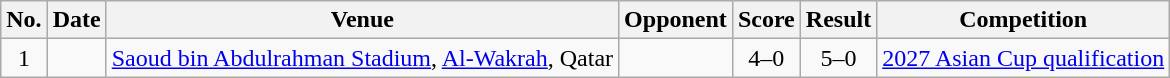<table class="wikitable sortable">
<tr>
<th scope="col">No.</th>
<th scope="col">Date</th>
<th scope="col">Venue</th>
<th scope="col">Opponent</th>
<th scope="col">Score</th>
<th scope="col">Result</th>
<th scope="col">Competition</th>
</tr>
<tr>
<td style="text-align:center">1</td>
<td></td>
<td><a href='#'>Saoud bin Abdulrahman Stadium</a>, <a href='#'>Al-Wakrah</a>, Qatar</td>
<td></td>
<td style="text-align:center">4–0</td>
<td style="text-align:center">5–0</td>
<td><a href='#'>2027 Asian Cup qualification</a></td>
</tr>
</table>
